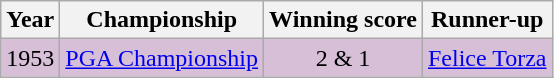<table class="wikitable">
<tr>
<th>Year</th>
<th>Championship</th>
<th>Winning score</th>
<th>Runner-up</th>
</tr>
<tr style="background:#D8BFD8;">
<td>1953</td>
<td><a href='#'>PGA Championship</a></td>
<td align=center>2 & 1</td>
<td> <a href='#'>Felice Torza</a></td>
</tr>
</table>
